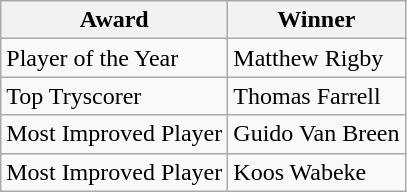<table class="wikitable">
<tr>
<th>Award</th>
<th>Winner</th>
</tr>
<tr>
<td>Player of the Year</td>
<td> Matthew Rigby</td>
</tr>
<tr>
<td>Top Tryscorer</td>
<td> Thomas Farrell</td>
</tr>
<tr>
<td>Most Improved Player</td>
<td> Guido Van Breen</td>
</tr>
<tr>
<td>Most Improved Player</td>
<td> Koos Wabeke</td>
</tr>
</table>
